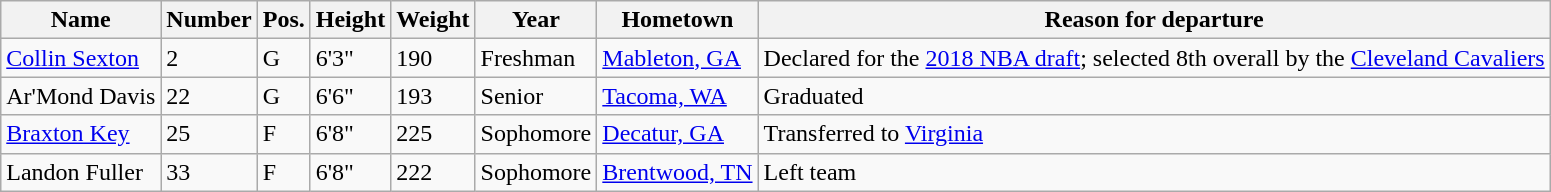<table class="wikitable sortable" border="1">
<tr>
<th>Name</th>
<th>Number</th>
<th>Pos.</th>
<th>Height</th>
<th>Weight</th>
<th>Year</th>
<th>Hometown</th>
<th class="unsortable">Reason for departure</th>
</tr>
<tr>
<td><a href='#'>Collin Sexton</a></td>
<td>2</td>
<td>G</td>
<td>6'3"</td>
<td>190</td>
<td>Freshman</td>
<td><a href='#'>Mableton, GA</a></td>
<td>Declared for the <a href='#'>2018 NBA draft</a>; selected 8th overall by the <a href='#'>Cleveland Cavaliers</a></td>
</tr>
<tr>
<td>Ar'Mond Davis</td>
<td>22</td>
<td>G</td>
<td>6'6"</td>
<td>193</td>
<td>Senior</td>
<td><a href='#'>Tacoma, WA</a></td>
<td>Graduated</td>
</tr>
<tr>
<td><a href='#'>Braxton Key</a></td>
<td>25</td>
<td>F</td>
<td>6'8"</td>
<td>225</td>
<td>Sophomore</td>
<td><a href='#'>Decatur, GA</a></td>
<td>Transferred to <a href='#'>Virginia</a></td>
</tr>
<tr>
<td>Landon Fuller</td>
<td>33</td>
<td>F</td>
<td>6'8"</td>
<td>222</td>
<td>Sophomore</td>
<td><a href='#'>Brentwood, TN</a></td>
<td>Left team</td>
</tr>
</table>
